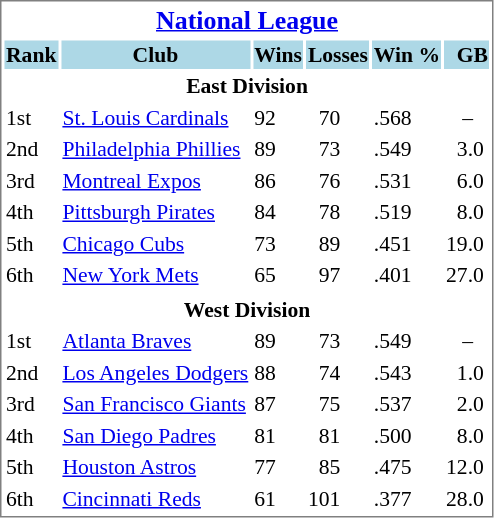<table cellpadding="1" style="width:auto;font-size: 90%; border: 1px solid gray;">
<tr align="center" style="font-size: larger;">
<th colspan=6><a href='#'>National League</a></th>
</tr>
<tr style="background:lightblue;">
<th>Rank</th>
<th>Club</th>
<th>Wins</th>
<th>Losses</th>
<th>Win %</th>
<th>  GB</th>
</tr>
<tr align="center" style="vertical-align: middle;" style="background:lightblue;">
<th colspan=6>East Division</th>
</tr>
<tr>
<td>1st</td>
<td><a href='#'>St. Louis Cardinals</a></td>
<td>92</td>
<td>  70</td>
<td>.568</td>
<td>   –</td>
</tr>
<tr>
<td>2nd</td>
<td><a href='#'>Philadelphia Phillies</a></td>
<td>89</td>
<td>  73</td>
<td>.549</td>
<td>  3.0</td>
</tr>
<tr>
<td>3rd</td>
<td><a href='#'>Montreal Expos</a></td>
<td>86</td>
<td>  76</td>
<td>.531</td>
<td>  6.0</td>
</tr>
<tr>
<td>4th</td>
<td><a href='#'>Pittsburgh Pirates</a></td>
<td>84</td>
<td>  78</td>
<td>.519</td>
<td>  8.0</td>
</tr>
<tr>
<td>5th</td>
<td><a href='#'>Chicago Cubs</a></td>
<td>73</td>
<td>  89</td>
<td>.451</td>
<td>19.0</td>
</tr>
<tr>
<td>6th</td>
<td><a href='#'>New York Mets</a></td>
<td>65</td>
<td>  97</td>
<td>.401</td>
<td>27.0</td>
</tr>
<tr>
</tr>
<tr align="center" style="vertical-align: middle;" style="background:lightblue;">
<th colspan=6>West Division</th>
</tr>
<tr>
<td>1st</td>
<td><a href='#'>Atlanta Braves</a></td>
<td>89</td>
<td>  73</td>
<td>.549</td>
<td>   –</td>
</tr>
<tr>
<td>2nd</td>
<td><a href='#'>Los Angeles Dodgers</a></td>
<td>88</td>
<td>  74</td>
<td>.543</td>
<td>  1.0</td>
</tr>
<tr>
<td>3rd</td>
<td><a href='#'>San Francisco Giants</a></td>
<td>87</td>
<td>  75</td>
<td>.537</td>
<td>  2.0</td>
</tr>
<tr>
<td>4th</td>
<td><a href='#'>San Diego Padres</a></td>
<td>81</td>
<td>  81</td>
<td>.500</td>
<td>  8.0</td>
</tr>
<tr>
<td>5th</td>
<td><a href='#'>Houston Astros</a></td>
<td>77</td>
<td>  85</td>
<td>.475</td>
<td>12.0</td>
</tr>
<tr>
<td>6th</td>
<td><a href='#'>Cincinnati Reds</a></td>
<td>61</td>
<td>101</td>
<td>.377</td>
<td>28.0</td>
</tr>
</table>
